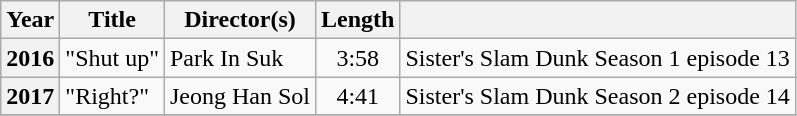<table class="wikitable sortable plainrowheaders">
<tr>
<th scope="col">Year</th>
<th scope="col">Title</th>
<th scope="col">Director(s)</th>
<th scope="col">Length</th>
<th scope="col" class="unsortable"></th>
</tr>
<tr>
<th scope="row">2016</th>
<td>"Shut up"</td>
<td>Park In Suk</td>
<td style="text-align:center">3:58</td>
<td>Sister's Slam Dunk Season 1 episode 13</td>
</tr>
<tr>
<th scope="row">2017</th>
<td>"Right?" </td>
<td>Jeong Han Sol</td>
<td style="text-align:center">4:41</td>
<td>Sister's Slam Dunk Season 2 episode 14</td>
</tr>
<tr>
</tr>
</table>
